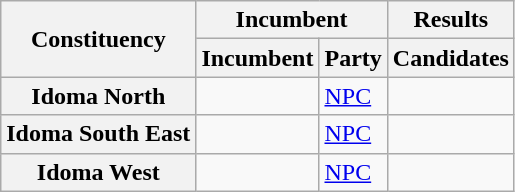<table class="wikitable sortable">
<tr>
<th rowspan="2">Constituency</th>
<th colspan="2">Incumbent</th>
<th>Results</th>
</tr>
<tr valign="bottom">
<th>Incumbent</th>
<th>Party</th>
<th>Candidates</th>
</tr>
<tr>
<th>Idoma North</th>
<td></td>
<td><a href='#'>NPC</a></td>
<td nowrap=""></td>
</tr>
<tr>
<th>Idoma South East</th>
<td></td>
<td><a href='#'>NPC</a></td>
<td nowrap=""></td>
</tr>
<tr>
<th>Idoma West</th>
<td></td>
<td><a href='#'>NPC</a></td>
<td nowrap=""></td>
</tr>
</table>
